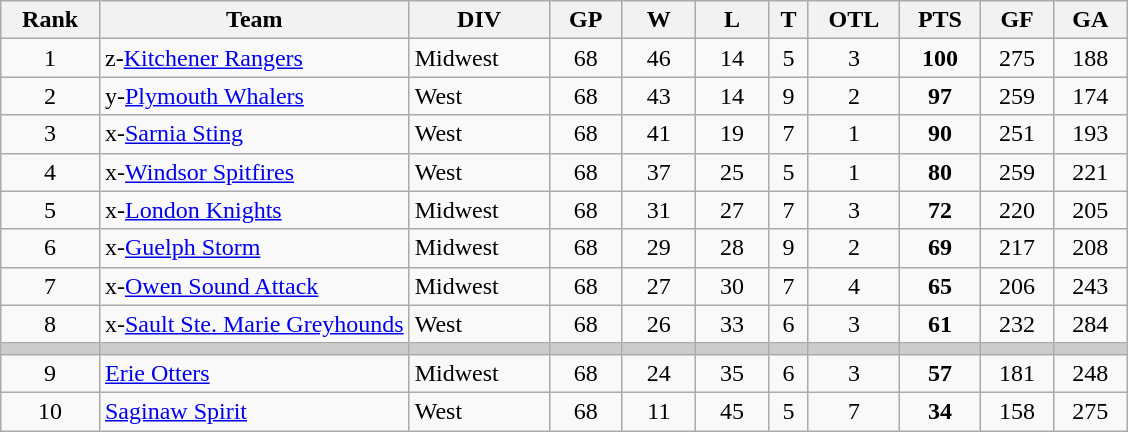<table class="wikitable sortable" style="text-align:center">
<tr>
<th>Rank</th>
<th width="27.5%">Team</th>
<th>DIV</th>
<th width="6.5%">GP</th>
<th width="6.5%">W</th>
<th width="6.5%">L</th>
<th>T</th>
<th>OTL</th>
<th>PTS</th>
<th width="6.5%">GF</th>
<th width="6.5%">GA</th>
</tr>
<tr>
<td>1</td>
<td align=left>z-<a href='#'>Kitchener Rangers</a></td>
<td align=left>Midwest</td>
<td>68</td>
<td>46</td>
<td>14</td>
<td>5</td>
<td>3</td>
<td><strong>100</strong></td>
<td>275</td>
<td>188</td>
</tr>
<tr>
<td>2</td>
<td align=left>y-<a href='#'>Plymouth Whalers</a></td>
<td align=left>West</td>
<td>68</td>
<td>43</td>
<td>14</td>
<td>9</td>
<td>2</td>
<td><strong>97</strong></td>
<td>259</td>
<td>174</td>
</tr>
<tr>
<td>3</td>
<td align=left>x-<a href='#'>Sarnia Sting</a></td>
<td align=left>West</td>
<td>68</td>
<td>41</td>
<td>19</td>
<td>7</td>
<td>1</td>
<td><strong>90</strong></td>
<td>251</td>
<td>193</td>
</tr>
<tr>
<td>4</td>
<td align=left>x-<a href='#'>Windsor Spitfires</a></td>
<td align=left>West</td>
<td>68</td>
<td>37</td>
<td>25</td>
<td>5</td>
<td>1</td>
<td><strong>80</strong></td>
<td>259</td>
<td>221</td>
</tr>
<tr>
<td>5</td>
<td align=left>x-<a href='#'>London Knights</a></td>
<td align=left>Midwest</td>
<td>68</td>
<td>31</td>
<td>27</td>
<td>7</td>
<td>3</td>
<td><strong>72</strong></td>
<td>220</td>
<td>205</td>
</tr>
<tr>
<td>6</td>
<td align=left>x-<a href='#'>Guelph Storm</a></td>
<td align=left>Midwest</td>
<td>68</td>
<td>29</td>
<td>28</td>
<td>9</td>
<td>2</td>
<td><strong>69</strong></td>
<td>217</td>
<td>208</td>
</tr>
<tr>
<td>7</td>
<td align=left>x-<a href='#'>Owen Sound Attack</a></td>
<td align=left>Midwest</td>
<td>68</td>
<td>27</td>
<td>30</td>
<td>7</td>
<td>4</td>
<td><strong>65</strong></td>
<td>206</td>
<td>243</td>
</tr>
<tr>
<td>8</td>
<td align=left>x-<a href='#'>Sault Ste. Marie Greyhounds</a></td>
<td align=left>West</td>
<td>68</td>
<td>26</td>
<td>33</td>
<td>6</td>
<td>3</td>
<td><strong>61</strong></td>
<td>232</td>
<td>284</td>
</tr>
<tr style="background-color:#cccccc;">
<td></td>
<td></td>
<td></td>
<td></td>
<td></td>
<td></td>
<td></td>
<td></td>
<td></td>
<td></td>
<td></td>
</tr>
<tr>
<td>9</td>
<td align=left><a href='#'>Erie Otters</a></td>
<td align=left>Midwest</td>
<td>68</td>
<td>24</td>
<td>35</td>
<td>6</td>
<td>3</td>
<td><strong>57</strong></td>
<td>181</td>
<td>248</td>
</tr>
<tr>
<td>10</td>
<td align=left><a href='#'>Saginaw Spirit</a></td>
<td align=left>West</td>
<td>68</td>
<td>11</td>
<td>45</td>
<td>5</td>
<td>7</td>
<td><strong>34</strong></td>
<td>158</td>
<td>275</td>
</tr>
</table>
